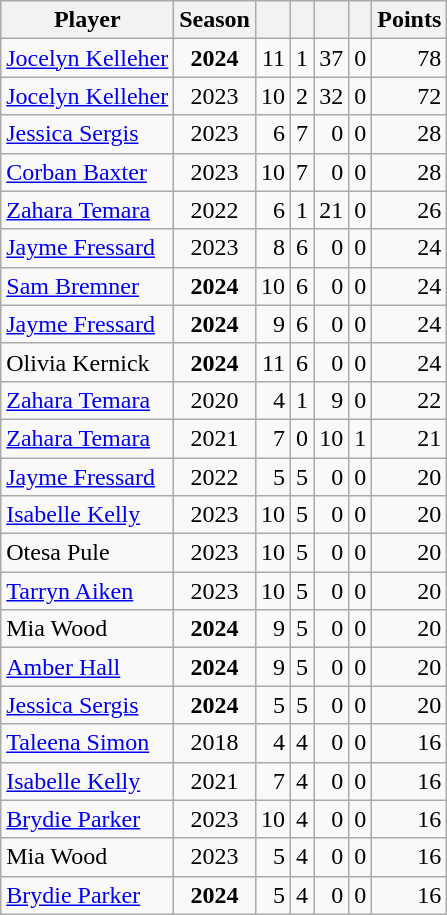<table class="wikitable sortable" style="text-align:right;">
<tr>
<th>Player</th>
<th>Season</th>
<th></th>
<th></th>
<th></th>
<th></th>
<th>Points</th>
</tr>
<tr>
<td align=left><a href='#'>Jocelyn Kelleher</a></td>
<td align=center><strong>2024</strong></td>
<td>11</td>
<td>1</td>
<td>37</td>
<td>0</td>
<td>78</td>
</tr>
<tr>
<td align=left><a href='#'>Jocelyn Kelleher</a></td>
<td align=center>2023</td>
<td>10</td>
<td>2</td>
<td>32</td>
<td>0</td>
<td>72</td>
</tr>
<tr>
<td align=left><a href='#'>Jessica Sergis</a></td>
<td align=center>2023</td>
<td>6</td>
<td>7</td>
<td>0</td>
<td>0</td>
<td>28</td>
</tr>
<tr>
<td align=left><a href='#'>Corban Baxter</a></td>
<td align=center>2023</td>
<td>10</td>
<td>7</td>
<td>0</td>
<td>0</td>
<td>28</td>
</tr>
<tr>
<td align=left><a href='#'>Zahara Temara</a></td>
<td align=center>2022</td>
<td>6</td>
<td>1</td>
<td>21</td>
<td>0</td>
<td>26</td>
</tr>
<tr>
<td align=left><a href='#'>Jayme Fressard</a></td>
<td align=center>2023</td>
<td>8</td>
<td>6</td>
<td>0</td>
<td>0</td>
<td>24</td>
</tr>
<tr>
<td align=left><a href='#'>Sam Bremner</a></td>
<td align=center><strong>2024</strong></td>
<td>10</td>
<td>6</td>
<td>0</td>
<td>0</td>
<td>24</td>
</tr>
<tr>
<td align=left><a href='#'>Jayme Fressard</a></td>
<td align=center><strong>2024</strong></td>
<td>9</td>
<td>6</td>
<td>0</td>
<td>0</td>
<td>24</td>
</tr>
<tr>
<td align=left>Olivia Kernick</td>
<td align=center><strong>2024</strong></td>
<td>11</td>
<td>6</td>
<td>0</td>
<td>0</td>
<td>24</td>
</tr>
<tr>
<td align=left><a href='#'>Zahara Temara</a></td>
<td align=center>2020</td>
<td>4</td>
<td>1</td>
<td>9</td>
<td>0</td>
<td>22</td>
</tr>
<tr>
<td align=left><a href='#'>Zahara Temara</a></td>
<td align=center>2021</td>
<td>7</td>
<td>0</td>
<td>10</td>
<td>1</td>
<td>21</td>
</tr>
<tr>
<td align=left><a href='#'>Jayme Fressard</a></td>
<td align=center>2022</td>
<td>5</td>
<td>5</td>
<td>0</td>
<td>0</td>
<td>20</td>
</tr>
<tr>
<td align=left><a href='#'>Isabelle Kelly</a></td>
<td align=center>2023</td>
<td>10</td>
<td>5</td>
<td>0</td>
<td>0</td>
<td>20</td>
</tr>
<tr>
<td align=left>Otesa Pule</td>
<td align=center>2023</td>
<td>10</td>
<td>5</td>
<td>0</td>
<td>0</td>
<td>20</td>
</tr>
<tr>
<td align=left><a href='#'>Tarryn Aiken</a></td>
<td align=center>2023</td>
<td>10</td>
<td>5</td>
<td>0</td>
<td>0</td>
<td>20</td>
</tr>
<tr>
<td align=left>Mia Wood</td>
<td align=center><strong>2024</strong></td>
<td>9</td>
<td>5</td>
<td>0</td>
<td>0</td>
<td>20</td>
</tr>
<tr>
<td align=left><a href='#'>Amber Hall</a></td>
<td align=center><strong>2024</strong></td>
<td>9</td>
<td>5</td>
<td>0</td>
<td>0</td>
<td>20</td>
</tr>
<tr>
<td align=left><a href='#'>Jessica Sergis</a></td>
<td align=center><strong>2024</strong></td>
<td>5</td>
<td>5</td>
<td>0</td>
<td>0</td>
<td>20</td>
</tr>
<tr>
<td align=left><a href='#'>Taleena Simon</a></td>
<td align=center>2018</td>
<td>4</td>
<td>4</td>
<td>0</td>
<td>0</td>
<td>16</td>
</tr>
<tr>
<td align=left><a href='#'>Isabelle Kelly</a></td>
<td align=center>2021</td>
<td>7</td>
<td>4</td>
<td>0</td>
<td>0</td>
<td>16</td>
</tr>
<tr>
<td align=left><a href='#'>Brydie Parker</a></td>
<td align=center>2023</td>
<td>10</td>
<td>4</td>
<td>0</td>
<td>0</td>
<td>16</td>
</tr>
<tr>
<td align=left>Mia Wood</td>
<td align=center>2023</td>
<td>5</td>
<td>4</td>
<td>0</td>
<td>0</td>
<td>16</td>
</tr>
<tr>
<td align=left><a href='#'>Brydie Parker</a></td>
<td align=center><strong>2024</strong></td>
<td>5</td>
<td>4</td>
<td>0</td>
<td>0</td>
<td>16</td>
</tr>
</table>
